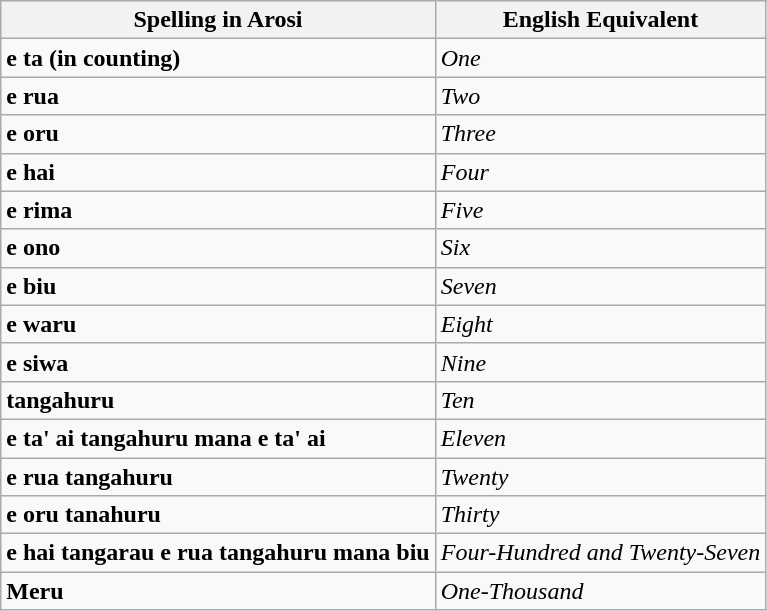<table class="wikitable">
<tr>
<th>Spelling in Arosi</th>
<th>English Equivalent</th>
</tr>
<tr>
<td><strong>e ta (in counting)</strong></td>
<td><em>One</em></td>
</tr>
<tr>
<td><strong>e rua</strong></td>
<td><em>Two</em></td>
</tr>
<tr>
<td><strong>e oru</strong></td>
<td><em>Three</em></td>
</tr>
<tr>
<td><strong>e hai</strong></td>
<td><em>Four</em></td>
</tr>
<tr>
<td><strong>e rima</strong></td>
<td><em>Five</em></td>
</tr>
<tr>
<td><strong>e ono</strong></td>
<td><em>Six</em></td>
</tr>
<tr>
<td><strong>e biu</strong></td>
<td><em>Seven</em></td>
</tr>
<tr>
<td><strong>e waru</strong></td>
<td><em>Eight</em></td>
</tr>
<tr>
<td><strong>e siwa</strong></td>
<td><em>Nine</em></td>
</tr>
<tr>
<td><strong>tangahuru</strong></td>
<td><em>Ten</em></td>
</tr>
<tr>
<td><strong>e ta' ai tangahuru mana e ta' ai</strong></td>
<td><em>Eleven</em></td>
</tr>
<tr>
<td><strong>e rua tangahuru</strong></td>
<td><em>Twenty</em></td>
</tr>
<tr>
<td><strong>e oru tanahuru</strong></td>
<td><em>Thirty</em></td>
</tr>
<tr>
<td><strong>e hai tangarau e rua tangahuru mana biu</strong></td>
<td><em>Four-Hundred and Twenty-Seven</em></td>
</tr>
<tr>
<td><strong>Meru</strong></td>
<td><em>One-Thousand</em></td>
</tr>
</table>
